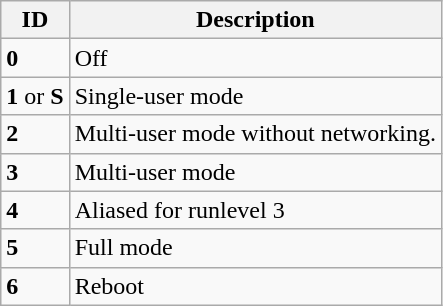<table class="wikitable">
<tr>
<th>ID</th>
<th>Description</th>
</tr>
<tr>
<td><strong>0</strong></td>
<td>Off</td>
</tr>
<tr>
<td><strong>1</strong> or<strong> S</strong></td>
<td>Single-user mode</td>
</tr>
<tr>
<td><strong>2</strong></td>
<td>Multi-user mode without networking.</td>
</tr>
<tr>
<td><strong>3</strong></td>
<td>Multi-user mode</td>
</tr>
<tr>
<td><strong>4</strong></td>
<td>Aliased for runlevel 3</td>
</tr>
<tr>
<td><strong>5</strong></td>
<td>Full mode</td>
</tr>
<tr>
<td><strong>6</strong></td>
<td>Reboot</td>
</tr>
</table>
